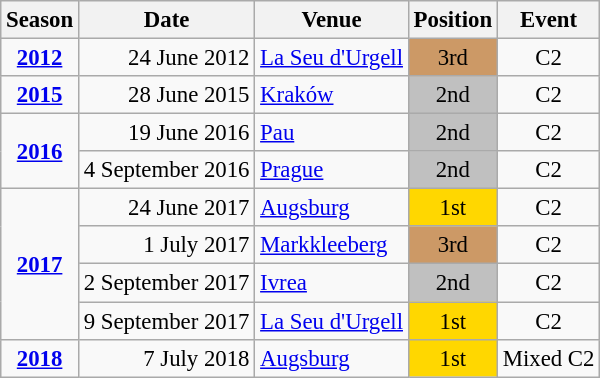<table class="wikitable" style="text-align:center; font-size:95%;">
<tr>
<th>Season</th>
<th>Date</th>
<th>Venue</th>
<th>Position</th>
<th>Event</th>
</tr>
<tr>
<td><strong><a href='#'>2012</a></strong></td>
<td align=right>24 June 2012</td>
<td align=left><a href='#'>La Seu d'Urgell</a></td>
<td bgcolor=cc9966>3rd</td>
<td>C2</td>
</tr>
<tr>
<td><strong><a href='#'>2015</a></strong></td>
<td align=right>28 June 2015</td>
<td align=left><a href='#'>Kraków</a></td>
<td bgcolor=silver>2nd</td>
<td>C2</td>
</tr>
<tr>
<td rowspan=2><strong><a href='#'>2016</a></strong></td>
<td align=right>19 June 2016</td>
<td align=left><a href='#'>Pau</a></td>
<td bgcolor=silver>2nd</td>
<td>C2</td>
</tr>
<tr>
<td align=right>4 September 2016</td>
<td align=left><a href='#'>Prague</a></td>
<td bgcolor=silver>2nd</td>
<td>C2</td>
</tr>
<tr>
<td rowspan=4><strong><a href='#'>2017</a></strong></td>
<td align=right>24 June 2017</td>
<td align=left><a href='#'>Augsburg</a></td>
<td bgcolor=gold>1st</td>
<td>C2</td>
</tr>
<tr>
<td align=right>1 July 2017</td>
<td align=left><a href='#'>Markkleeberg</a></td>
<td bgcolor=cc9966>3rd</td>
<td>C2</td>
</tr>
<tr>
<td align=right>2 September 2017</td>
<td align=left><a href='#'>Ivrea</a></td>
<td bgcolor=silver>2nd</td>
<td>C2</td>
</tr>
<tr>
<td align=right>9 September 2017</td>
<td align=left><a href='#'>La Seu d'Urgell</a></td>
<td bgcolor=gold>1st</td>
<td>C2</td>
</tr>
<tr>
<td><strong><a href='#'>2018</a></strong></td>
<td align=right>7 July 2018</td>
<td align=left><a href='#'>Augsburg</a></td>
<td bgcolor=gold>1st</td>
<td>Mixed C2</td>
</tr>
</table>
